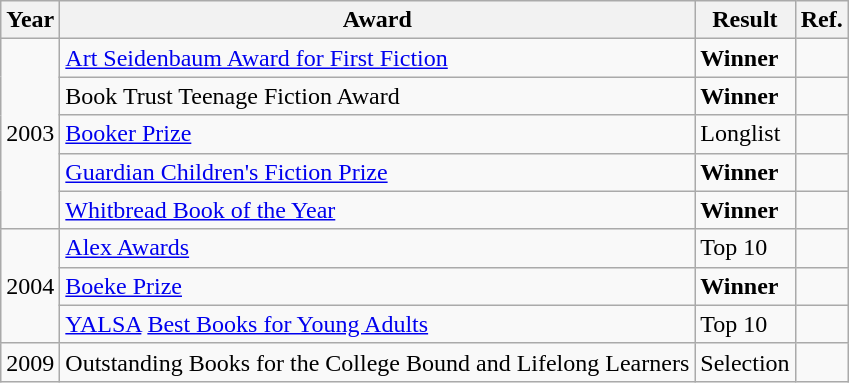<table class="wikitable sortable mw-collapsible">
<tr>
<th>Year</th>
<th>Award</th>
<th>Result</th>
<th>Ref.</th>
</tr>
<tr>
<td rowspan="5">2003</td>
<td><a href='#'>Art Seidenbaum Award for First Fiction</a></td>
<td><strong>Winner</strong></td>
<td></td>
</tr>
<tr>
<td>Book Trust Teenage Fiction Award</td>
<td><strong>Winner</strong></td>
<td></td>
</tr>
<tr>
<td><a href='#'>Booker Prize</a></td>
<td>Longlist</td>
<td></td>
</tr>
<tr>
<td><a href='#'>Guardian Children's Fiction Prize</a></td>
<td><strong>Winner</strong></td>
<td></td>
</tr>
<tr>
<td><a href='#'>Whitbread Book of the Year</a></td>
<td><strong>Winner</strong></td>
<td></td>
</tr>
<tr>
<td rowspan="3">2004</td>
<td><a href='#'>Alex Awards</a></td>
<td>Top 10</td>
<td></td>
</tr>
<tr>
<td><a href='#'>Boeke Prize</a></td>
<td><strong>Winner</strong></td>
<td></td>
</tr>
<tr>
<td><a href='#'>YALSA</a> <a href='#'>Best Books for Young Adults</a></td>
<td>Top 10</td>
<td></td>
</tr>
<tr>
<td>2009</td>
<td>Outstanding Books for the College Bound and Lifelong Learners</td>
<td>Selection</td>
<td></td>
</tr>
</table>
